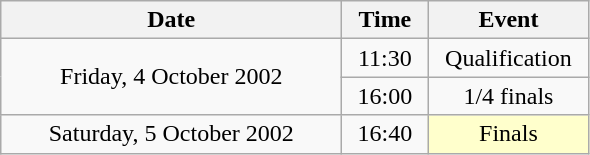<table class = "wikitable" style="text-align:center;">
<tr>
<th width=220>Date</th>
<th width=50>Time</th>
<th width=100>Event</th>
</tr>
<tr>
<td rowspan=2>Friday, 4 October 2002</td>
<td>11:30</td>
<td>Qualification</td>
</tr>
<tr>
<td>16:00</td>
<td>1/4 finals</td>
</tr>
<tr>
<td>Saturday, 5 October 2002</td>
<td>16:40</td>
<td bgcolor=ffffcc>Finals</td>
</tr>
</table>
